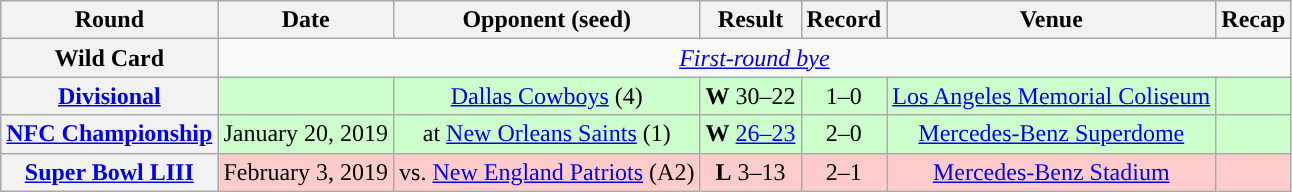<table class="wikitable" style="text-align:center">
<tr>
<th>Round</th>
<th>Date</th>
<th>Opponent (seed)</th>
<th>Result</th>
<th>Record</th>
<th>Venue</th>
<th>Recap</th>
</tr>
<tr>
<th>Wild Card</th>
<td colspan="6"><em><a href='#'>First-round bye</a></em></td>
</tr>
<tr style="background:#cfc">
<th><a href='#'>Divisional</a></th>
<td></td>
<td><a href='#'>Dallas Cowboys</a> (4)</td>
<td><strong>W</strong> 30–22</td>
<td>1–0</td>
<td><a href='#'>Los Angeles Memorial Coliseum</a></td>
<td></td>
</tr>
<tr style="background:#cfc">
<th><a href='#'>NFC Championship</a></th>
<td>January 20, 2019</td>
<td>at <a href='#'>New Orleans Saints</a> (1)</td>
<td><strong>W</strong> <a href='#'>26–23 </a></td>
<td>2–0</td>
<td><a href='#'>Mercedes-Benz Superdome</a></td>
<td></td>
</tr>
<tr style="background:#fcc">
<th><a href='#'>Super Bowl LIII</a></th>
<td>February 3, 2019</td>
<td>vs. <a href='#'>New England Patriots</a> (A2)</td>
<td><strong>L</strong> 3–13</td>
<td>2–1</td>
<td><a href='#'>Mercedes-Benz Stadium</a></td>
<td></td>
</tr>
</table>
